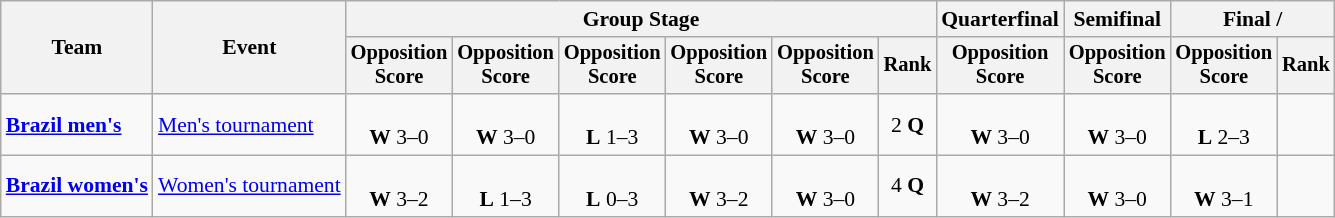<table class=wikitable style=font-size:90%>
<tr>
<th rowspan=2>Team</th>
<th rowspan=2>Event</th>
<th colspan=6>Group Stage</th>
<th>Quarterfinal</th>
<th>Semifinal</th>
<th colspan=2>Final / </th>
</tr>
<tr style=font-size:95%>
<th>Opposition<br>Score</th>
<th>Opposition<br>Score</th>
<th>Opposition<br>Score</th>
<th>Opposition<br>Score</th>
<th>Opposition<br>Score</th>
<th>Rank</th>
<th>Opposition<br>Score</th>
<th>Opposition<br>Score</th>
<th>Opposition<br>Score</th>
<th>Rank</th>
</tr>
<tr align=center>
<td align=left><strong><a href='#'>Brazil men's</a></strong></td>
<td align=left><a href='#'>Men's tournament</a></td>
<td><br><strong>W</strong> 3–0</td>
<td><br><strong>W</strong> 3–0</td>
<td><br><strong>L</strong> 1–3</td>
<td><br><strong>W</strong> 3–0</td>
<td><br><strong>W</strong> 3–0</td>
<td>2 <strong>Q</strong></td>
<td><br><strong>W</strong> 3–0</td>
<td><br><strong>W</strong> 3–0</td>
<td><br><strong>L</strong> 2–3</td>
<td></td>
</tr>
<tr align=center>
<td align=left><strong><a href='#'>Brazil women's</a></strong></td>
<td align=left><a href='#'>Women's tournament</a></td>
<td><br><strong>W</strong> 3–2</td>
<td><br><strong>L</strong> 1–3</td>
<td><br><strong>L</strong> 0–3</td>
<td><br><strong>W</strong> 3–2</td>
<td><br><strong>W</strong> 3–0</td>
<td>4 <strong>Q</strong></td>
<td><br><strong>W</strong> 3–2</td>
<td><br><strong>W</strong> 3–0</td>
<td><br><strong>W</strong> 3–1</td>
<td></td>
</tr>
</table>
